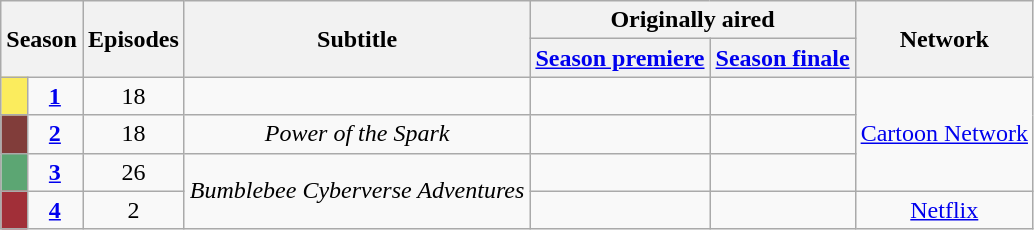<table class="wikitable plainrowheaders" style="text-align:center;">
<tr>
<th colspan="2" rowspan="2">Season</th>
<th rowspan="2">Episodes</th>
<th rowspan="2">Subtitle</th>
<th colspan="2">Originally aired</th>
<th rowspan="2">Network</th>
</tr>
<tr>
<th><a href='#'>Season premiere</a></th>
<th><a href='#'>Season finale</a></th>
</tr>
<tr>
<td style="background:#FBEC5D; height:10px;"></td>
<td><strong><a href='#'>1</a></strong></td>
<td>18</td>
<td></td>
<td></td>
<td></td>
<td rowspan="3"><a href='#'>Cartoon Network</a></td>
</tr>
<tr>
<td style="background:#813D3A; height:10px;"></td>
<td><strong><a href='#'>2</a></strong></td>
<td>18</td>
<td><em>Power of the Spark</em></td>
<td></td>
<td></td>
</tr>
<tr>
<td style="background:#5CA673; height:10px;"></td>
<td><strong><a href='#'>3</a></strong></td>
<td>26</td>
<td rowspan="2"><em>Bumblebee Cyberverse Adventures</em></td>
<td></td>
<td></td>
</tr>
<tr>
<td style="background:#A12F38; height:10px;"></td>
<td><strong><a href='#'>4</a></strong></td>
<td>2</td>
<td></td>
<td></td>
<td><a href='#'>Netflix</a></td>
</tr>
</table>
